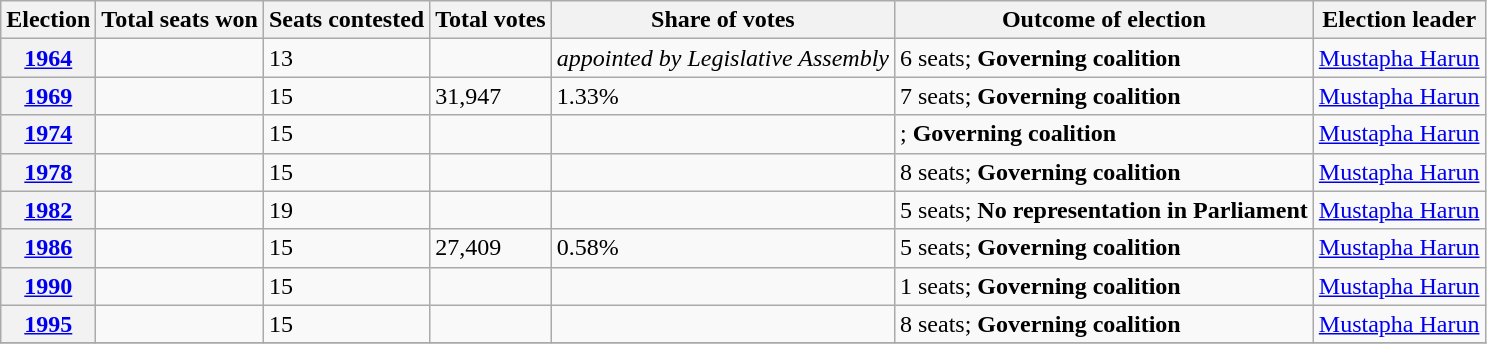<table class="wikitable">
<tr>
<th>Election</th>
<th>Total seats won</th>
<th>Seats contested</th>
<th>Total votes</th>
<th>Share of votes</th>
<th>Outcome of election</th>
<th>Election leader</th>
</tr>
<tr>
<th><a href='#'>1964</a></th>
<td></td>
<td>13</td>
<td></td>
<td><em>appointed by Legislative Assembly</em></td>
<td>6 seats; <strong>Governing coalition</strong> <br> </td>
<td><a href='#'>Mustapha Harun</a></td>
</tr>
<tr>
<th><a href='#'>1969</a></th>
<td></td>
<td>15</td>
<td>31,947</td>
<td>1.33%</td>
<td>7 seats; <strong>Governing coalition</strong> <br> </td>
<td><a href='#'>Mustapha Harun</a></td>
</tr>
<tr>
<th><a href='#'>1974</a></th>
<td></td>
<td>15</td>
<td></td>
<td></td>
<td>; <strong>Governing coalition</strong> <br> </td>
<td><a href='#'>Mustapha Harun</a></td>
</tr>
<tr>
<th><a href='#'>1978</a></th>
<td></td>
<td>15</td>
<td></td>
<td></td>
<td>8 seats; <strong>Governing coalition</strong> <br> </td>
<td><a href='#'>Mustapha Harun</a></td>
</tr>
<tr>
<th><a href='#'>1982</a></th>
<td></td>
<td>19</td>
<td></td>
<td></td>
<td>5 seats; <strong>No representation in Parliament</strong></td>
<td><a href='#'>Mustapha Harun</a></td>
</tr>
<tr>
<th><a href='#'>1986</a></th>
<td></td>
<td>15</td>
<td>27,409</td>
<td>0.58%</td>
<td>5 seats; <strong>Governing coalition</strong> <br> </td>
<td><a href='#'>Mustapha Harun</a></td>
</tr>
<tr>
<th><a href='#'>1990</a></th>
<td></td>
<td>15</td>
<td></td>
<td></td>
<td>1 seats; <strong>Governing coalition</strong> <br> </td>
<td><a href='#'>Mustapha Harun</a></td>
</tr>
<tr>
<th><a href='#'>1995</a></th>
<td></td>
<td>15</td>
<td></td>
<td></td>
<td> 8 seats; <strong>Governing coalition</strong> <br> </td>
<td><a href='#'>Mustapha Harun</a></td>
</tr>
<tr>
</tr>
</table>
